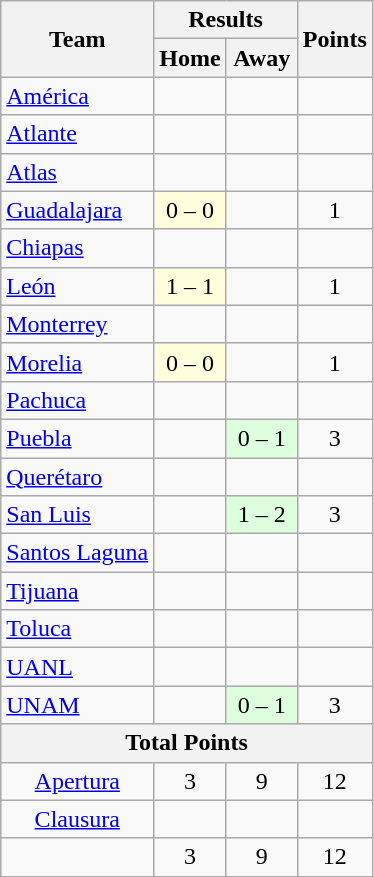<table class="wikitable" style="text-align:center">
<tr>
<th rowspan=2>Team</th>
<th colspan=2>Results</th>
<th rowspan=2>Points</th>
</tr>
<tr>
<th width=40>Home</th>
<th width=40>Away</th>
</tr>
<tr>
<td align=left><a href='#'>América</a></td>
<td></td>
<td></td>
<td></td>
</tr>
<tr>
<td align=left><a href='#'>Atlante</a></td>
<td></td>
<td></td>
<td></td>
</tr>
<tr>
<td align=left><a href='#'>Atlas</a></td>
<td></td>
<td></td>
<td></td>
</tr>
<tr>
<td align=left><a href='#'>Guadalajara</a></td>
<td bgcolor=#ffffdd>0 – 0</td>
<td></td>
<td>1</td>
</tr>
<tr>
<td align=left><a href='#'>Chiapas</a></td>
<td></td>
<td></td>
<td></td>
</tr>
<tr>
<td align=left><a href='#'>León</a></td>
<td bgcolor=#ffffdd>1 – 1</td>
<td></td>
<td>1</td>
</tr>
<tr>
<td align=left><a href='#'>Monterrey</a></td>
<td></td>
<td></td>
<td></td>
</tr>
<tr>
<td align=left><a href='#'>Morelia</a></td>
<td bgcolor=#ffffdd>0 – 0</td>
<td></td>
<td>1</td>
</tr>
<tr>
<td align=left><a href='#'>Pachuca</a></td>
<td></td>
<td></td>
<td></td>
</tr>
<tr>
<td align=left><a href='#'>Puebla</a></td>
<td></td>
<td bgcolor="#ddffdd">0 – 1</td>
<td>3</td>
</tr>
<tr>
<td align=left><a href='#'>Querétaro</a></td>
<td></td>
<td></td>
<td></td>
</tr>
<tr>
<td align=left><a href='#'>San Luis</a></td>
<td></td>
<td bgcolor="#ddffdd">1 – 2</td>
<td>3</td>
</tr>
<tr>
<td align=left><a href='#'>Santos Laguna</a></td>
<td></td>
<td></td>
<td></td>
</tr>
<tr>
<td align=left><a href='#'>Tijuana</a></td>
<td></td>
<td></td>
<td></td>
</tr>
<tr>
<td align=left><a href='#'>Toluca</a></td>
<td></td>
<td></td>
<td></td>
</tr>
<tr>
<td align=left><a href='#'>UANL</a></td>
<td></td>
<td></td>
<td></td>
</tr>
<tr>
<td align=left><a href='#'>UNAM</a></td>
<td></td>
<td bgcolor="#ddffdd">0 – 1</td>
<td>3</td>
</tr>
<tr>
<th colspan=4>Total Points</th>
</tr>
<tr>
<td><a href='#'>Apertura</a></td>
<td>3</td>
<td>9</td>
<td>12</td>
</tr>
<tr>
<td><a href='#'>Clausura</a></td>
<td></td>
<td></td>
<td></td>
</tr>
<tr>
<td align=left></td>
<td>3</td>
<td>9</td>
<td>12</td>
</tr>
</table>
